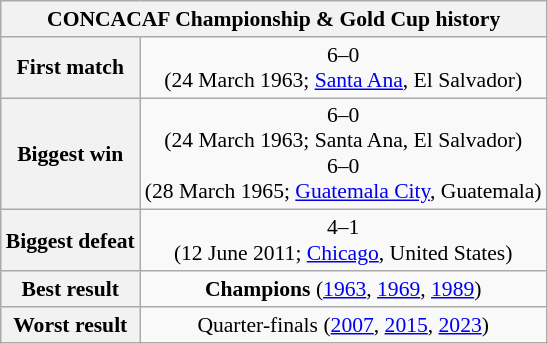<table class="wikitable collapsible collapsed" style="text-align: center;font-size:90%;">
<tr>
<th colspan=2>CONCACAF Championship & Gold Cup history</th>
</tr>
<tr>
<th>First match</th>
<td> 6–0 <br>(24 March 1963; <a href='#'>Santa Ana</a>, El Salvador)</td>
</tr>
<tr>
<th>Biggest win</th>
<td> 6–0 <br>(24 March 1963; Santa Ana, El Salvador)<br> 6–0 <br>(28 March 1965; <a href='#'>Guatemala City</a>, Guatemala)</td>
</tr>
<tr>
<th>Biggest defeat</th>
<td> 4–1 <br>(12 June 2011; <a href='#'>Chicago</a>, United States)</td>
</tr>
<tr>
<th>Best result</th>
<td><strong>Champions</strong> (<a href='#'>1963</a>, <a href='#'>1969</a>, <a href='#'>1989</a>)</td>
</tr>
<tr>
<th>Worst result</th>
<td>Quarter-finals (<a href='#'>2007</a>, <a href='#'>2015</a>, <a href='#'>2023</a>)</td>
</tr>
</table>
